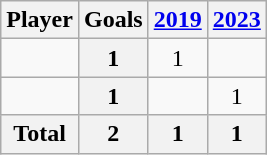<table class="wikitable sortable" style="text-align:center;">
<tr>
<th>Player</th>
<th>Goals</th>
<th><a href='#'>2019</a></th>
<th><a href='#'>2023</a></th>
</tr>
<tr>
<td align="left"></td>
<th>1</th>
<td>1</td>
<td></td>
</tr>
<tr>
<td align="left"></td>
<th>1</th>
<td></td>
<td>1</td>
</tr>
<tr class="sortbottom">
<th>Total</th>
<th>2</th>
<th>1</th>
<th>1</th>
</tr>
</table>
